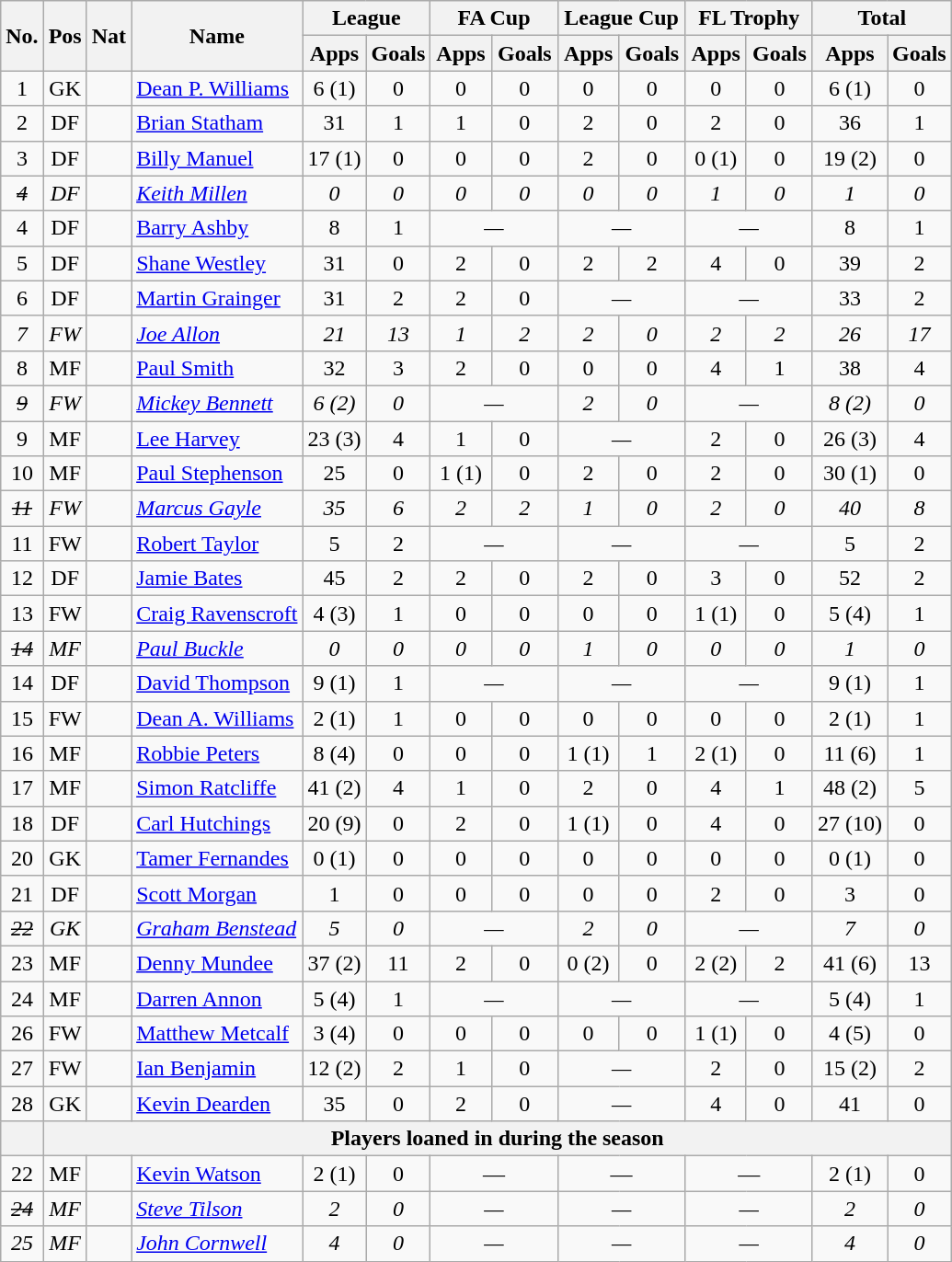<table class="wikitable" style="text-align:center">
<tr>
<th rowspan="2">No.</th>
<th rowspan="2">Pos</th>
<th rowspan="2">Nat</th>
<th rowspan="2">Name</th>
<th colspan="2" style="width:85px;">League</th>
<th colspan="2" style="width:85px;">FA Cup</th>
<th colspan="2" style="width:85px;">League Cup</th>
<th colspan="2" style="width:85px;">FL Trophy</th>
<th colspan="2" style="width:85px;">Total</th>
</tr>
<tr>
<th>Apps</th>
<th>Goals</th>
<th>Apps</th>
<th>Goals</th>
<th>Apps</th>
<th>Goals</th>
<th>Apps</th>
<th>Goals</th>
<th>Apps</th>
<th>Goals</th>
</tr>
<tr>
<td>1</td>
<td>GK</td>
<td></td>
<td align="left"><a href='#'>Dean P. Williams</a></td>
<td>6 (1)</td>
<td>0</td>
<td>0</td>
<td>0</td>
<td>0</td>
<td>0</td>
<td>0</td>
<td>0</td>
<td>6 (1)</td>
<td>0</td>
</tr>
<tr>
<td>2</td>
<td>DF</td>
<td></td>
<td style="text-align:left;"><a href='#'>Brian Statham</a></td>
<td>31</td>
<td>1</td>
<td>1</td>
<td>0</td>
<td>2</td>
<td>0</td>
<td>2</td>
<td>0</td>
<td>36</td>
<td>1</td>
</tr>
<tr>
<td>3</td>
<td>DF</td>
<td></td>
<td style="text-align:left;"><a href='#'>Billy Manuel</a></td>
<td>17 (1)</td>
<td>0</td>
<td>0</td>
<td>0</td>
<td>2</td>
<td>0</td>
<td>0 (1)</td>
<td>0</td>
<td>19 (2)</td>
<td>0</td>
</tr>
<tr>
<td><em><s>4</s></em></td>
<td><em>DF</em></td>
<td><em></em></td>
<td style="text-align:left;"><em><a href='#'>Keith Millen</a></em></td>
<td><em>0</em></td>
<td><em>0</em></td>
<td><em>0</em></td>
<td><em>0</em></td>
<td><em>0</em></td>
<td><em>0</em></td>
<td><em>1</em></td>
<td><em>0</em></td>
<td><em>1</em></td>
<td><em>0</em></td>
</tr>
<tr>
<td>4</td>
<td>DF</td>
<td></td>
<td style="text-align:left;"><a href='#'>Barry Ashby</a></td>
<td>8</td>
<td>1</td>
<td colspan="2"><em>—</em></td>
<td colspan="2"><em>—</em></td>
<td colspan="2"><em>—</em></td>
<td>8</td>
<td>1</td>
</tr>
<tr>
<td>5</td>
<td>DF</td>
<td></td>
<td style="text-align:left;"><a href='#'>Shane Westley</a></td>
<td>31</td>
<td>0</td>
<td>2</td>
<td>0</td>
<td>2</td>
<td>2</td>
<td>4</td>
<td>0</td>
<td>39</td>
<td>2</td>
</tr>
<tr>
<td>6</td>
<td>DF</td>
<td></td>
<td style="text-align:left;"><a href='#'>Martin Grainger</a></td>
<td>31</td>
<td>2</td>
<td>2</td>
<td>0</td>
<td colspan="2"><em>—</em></td>
<td colspan="2"><em>—</em></td>
<td>33</td>
<td>2</td>
</tr>
<tr>
<td><em>7</em></td>
<td><em>FW</em></td>
<td><em></em></td>
<td style="text-align:left;"><em><a href='#'>Joe Allon</a></em></td>
<td><em>21</em></td>
<td><em>13</em></td>
<td><em>1</em></td>
<td><em>2</em></td>
<td><em>2</em></td>
<td><em>0</em></td>
<td><em>2</em></td>
<td><em>2</em></td>
<td><em>26</em></td>
<td><em>17</em></td>
</tr>
<tr>
<td>8</td>
<td>MF</td>
<td></td>
<td style="text-align:left;"><a href='#'>Paul Smith</a></td>
<td>32</td>
<td>3</td>
<td>2</td>
<td>0</td>
<td>0</td>
<td>0</td>
<td>4</td>
<td>1</td>
<td>38</td>
<td>4</td>
</tr>
<tr>
<td><em><s>9</s></em></td>
<td><em>FW</em></td>
<td><em></em></td>
<td style="text-align:left;"><em><a href='#'>Mickey Bennett</a></em></td>
<td><em>6 (2)</em></td>
<td><em>0</em></td>
<td colspan="2"><em>—</em></td>
<td><em>2</em></td>
<td><em>0</em></td>
<td colspan="2"><em>—</em></td>
<td><em>8 (2)</em></td>
<td><em>0</em></td>
</tr>
<tr>
<td>9</td>
<td>MF</td>
<td></td>
<td style="text-align:left;"><a href='#'>Lee Harvey</a></td>
<td>23 (3)</td>
<td>4</td>
<td>1</td>
<td>0</td>
<td colspan="2"><em>—</em></td>
<td>2</td>
<td>0</td>
<td>26 (3)</td>
<td>4</td>
</tr>
<tr>
<td>10</td>
<td>MF</td>
<td></td>
<td style="text-align:left;"><a href='#'>Paul Stephenson</a></td>
<td>25</td>
<td>0</td>
<td>1 (1)</td>
<td>0</td>
<td>2</td>
<td>0</td>
<td>2</td>
<td>0</td>
<td>30 (1)</td>
<td>0</td>
</tr>
<tr>
<td><em><s>11</s></em></td>
<td><em>FW</em></td>
<td><em></em></td>
<td style="text-align:left;"><em><a href='#'>Marcus Gayle</a></em></td>
<td><em>35</em></td>
<td><em>6</em></td>
<td><em>2</em></td>
<td><em>2</em></td>
<td><em>1</em></td>
<td><em>0</em></td>
<td><em>2</em></td>
<td><em>0</em></td>
<td><em>40</em></td>
<td><em>8</em></td>
</tr>
<tr>
<td>11</td>
<td>FW</td>
<td></td>
<td style="text-align:left;"><a href='#'>Robert Taylor</a></td>
<td>5</td>
<td>2</td>
<td colspan="2"><em>—</em></td>
<td colspan="2"><em>—</em></td>
<td colspan="2"><em>—</em></td>
<td>5</td>
<td>2</td>
</tr>
<tr>
<td>12</td>
<td>DF</td>
<td></td>
<td style="text-align:left;"><a href='#'>Jamie Bates</a></td>
<td>45</td>
<td>2</td>
<td>2</td>
<td>0</td>
<td>2</td>
<td>0</td>
<td>3</td>
<td>0</td>
<td>52</td>
<td>2</td>
</tr>
<tr>
<td>13</td>
<td>FW</td>
<td></td>
<td style="text-align:left;"><a href='#'>Craig Ravenscroft</a></td>
<td>4 (3)</td>
<td>1</td>
<td>0</td>
<td>0</td>
<td>0</td>
<td>0</td>
<td>1 (1)</td>
<td>0</td>
<td>5 (4)</td>
<td>1</td>
</tr>
<tr>
<td><em><s>14</s></em></td>
<td><em>MF</em></td>
<td><em></em></td>
<td style="text-align:left;"><em><a href='#'>Paul Buckle</a></em></td>
<td><em>0</em></td>
<td><em>0</em></td>
<td><em>0</em></td>
<td><em>0</em></td>
<td><em>1</em></td>
<td><em>0</em></td>
<td><em>0</em></td>
<td><em>0</em></td>
<td><em>1</em></td>
<td><em>0</em></td>
</tr>
<tr>
<td>14</td>
<td>DF</td>
<td><em></em></td>
<td style="text-align:left;"><a href='#'>David Thompson</a></td>
<td>9 (1)</td>
<td>1</td>
<td colspan="2"><em>—</em></td>
<td colspan="2"><em>—</em></td>
<td colspan="2"><em>—</em></td>
<td>9 (1)</td>
<td>1</td>
</tr>
<tr>
<td>15</td>
<td>FW</td>
<td><em></em></td>
<td style="text-align:left;"><a href='#'>Dean A. Williams</a></td>
<td>2 (1)</td>
<td>1</td>
<td>0</td>
<td>0</td>
<td>0</td>
<td>0</td>
<td>0</td>
<td>0</td>
<td>2 (1)</td>
<td>1</td>
</tr>
<tr>
<td>16</td>
<td>MF</td>
<td><em></em></td>
<td style="text-align:left;"><a href='#'>Robbie Peters</a></td>
<td>8 (4)</td>
<td>0</td>
<td>0</td>
<td>0</td>
<td>1 (1)</td>
<td>1</td>
<td>2 (1)</td>
<td>0</td>
<td>11 (6)</td>
<td>1</td>
</tr>
<tr>
<td>17</td>
<td>MF</td>
<td></td>
<td style="text-align:left;"><a href='#'>Simon Ratcliffe</a></td>
<td>41 (2)</td>
<td>4</td>
<td>1</td>
<td>0</td>
<td>2</td>
<td>0</td>
<td>4</td>
<td>1</td>
<td>48 (2)</td>
<td>5</td>
</tr>
<tr>
<td>18</td>
<td>DF</td>
<td></td>
<td style="text-align:left;"><a href='#'>Carl Hutchings</a></td>
<td>20 (9)</td>
<td>0</td>
<td>2</td>
<td>0</td>
<td>1 (1)</td>
<td>0</td>
<td>4</td>
<td>0</td>
<td>27 (10)</td>
<td>0</td>
</tr>
<tr>
<td>20</td>
<td>GK</td>
<td></td>
<td style="text-align:left;"><a href='#'>Tamer Fernandes</a></td>
<td>0 (1)</td>
<td>0</td>
<td>0</td>
<td>0</td>
<td>0</td>
<td>0</td>
<td>0</td>
<td>0</td>
<td>0 (1)</td>
<td>0</td>
</tr>
<tr>
<td>21</td>
<td>DF</td>
<td></td>
<td style="text-align:left;"><a href='#'>Scott Morgan</a></td>
<td>1</td>
<td>0</td>
<td>0</td>
<td>0</td>
<td>0</td>
<td>0</td>
<td>2</td>
<td>0</td>
<td>3</td>
<td>0</td>
</tr>
<tr>
<td><em><s>22</s></em></td>
<td><em>GK</em></td>
<td><em></em></td>
<td style="text-align:left;"><em><a href='#'>Graham Benstead</a></em></td>
<td><em>5</em></td>
<td><em>0</em></td>
<td colspan="2"><em>—</em></td>
<td><em>2</em></td>
<td><em>0</em></td>
<td colspan="2"><em>—</em></td>
<td><em>7</em></td>
<td><em>0</em></td>
</tr>
<tr>
<td>23</td>
<td>MF</td>
<td></td>
<td style="text-align:left;"><a href='#'>Denny Mundee</a></td>
<td>37 (2)</td>
<td>11</td>
<td>2</td>
<td>0</td>
<td>0 (2)</td>
<td>0</td>
<td>2 (2)</td>
<td>2</td>
<td>41 (6)</td>
<td>13</td>
</tr>
<tr>
<td>24</td>
<td>MF</td>
<td></td>
<td style="text-align:left;"><a href='#'>Darren Annon</a></td>
<td>5 (4)</td>
<td>1</td>
<td colspan="2"><em>—</em></td>
<td colspan="2"><em>—</em></td>
<td colspan="2"><em>—</em></td>
<td>5 (4)</td>
<td>1</td>
</tr>
<tr>
<td>26</td>
<td>FW</td>
<td></td>
<td style="text-align:left;"><a href='#'>Matthew Metcalf</a></td>
<td>3 (4)</td>
<td>0</td>
<td>0</td>
<td>0</td>
<td>0</td>
<td>0</td>
<td>1 (1)</td>
<td>0</td>
<td>4 (5)</td>
<td>0</td>
</tr>
<tr>
<td>27</td>
<td>FW</td>
<td></td>
<td style="text-align:left;"><a href='#'>Ian Benjamin</a></td>
<td>12 (2)</td>
<td>2</td>
<td>1</td>
<td>0</td>
<td colspan="2"><em>—</em></td>
<td>2</td>
<td>0</td>
<td>15 (2)</td>
<td>2</td>
</tr>
<tr>
<td>28</td>
<td>GK</td>
<td></td>
<td style="text-align:left;"><a href='#'>Kevin Dearden</a></td>
<td>35</td>
<td>0</td>
<td>2</td>
<td>0</td>
<td colspan="2"><em>—</em></td>
<td>4</td>
<td>0</td>
<td>41</td>
<td>0</td>
</tr>
<tr>
<th></th>
<th colspan="13">Players loaned in during the season</th>
</tr>
<tr>
<td>22</td>
<td>MF</td>
<td></td>
<td style="text-align:left;"><a href='#'>Kevin Watson</a></td>
<td>2 (1)</td>
<td>0</td>
<td colspan="2">—</td>
<td colspan="2">—</td>
<td colspan="2">—</td>
<td>2 (1)</td>
<td>0</td>
</tr>
<tr>
<td><em><s>24</s></em></td>
<td><em>MF</em></td>
<td><em></em></td>
<td style="text-align:left;"><em><a href='#'>Steve Tilson</a></em></td>
<td><em>2</em></td>
<td><em>0</em></td>
<td colspan="2"><em>—</em></td>
<td colspan="2"><em>—</em></td>
<td colspan="2"><em>—</em></td>
<td><em>2</em></td>
<td><em>0</em></td>
</tr>
<tr>
<td><em>25</em></td>
<td><em>MF</em></td>
<td><em></em></td>
<td style="text-align:left;"><a href='#'><em>John Cornwell</em></a></td>
<td><em>4</em></td>
<td><em>0</em></td>
<td colspan="2"><em>—</em></td>
<td colspan="2"><em>—</em></td>
<td colspan="2"><em>—</em></td>
<td><em>4</em></td>
<td><em>0</em></td>
</tr>
</table>
